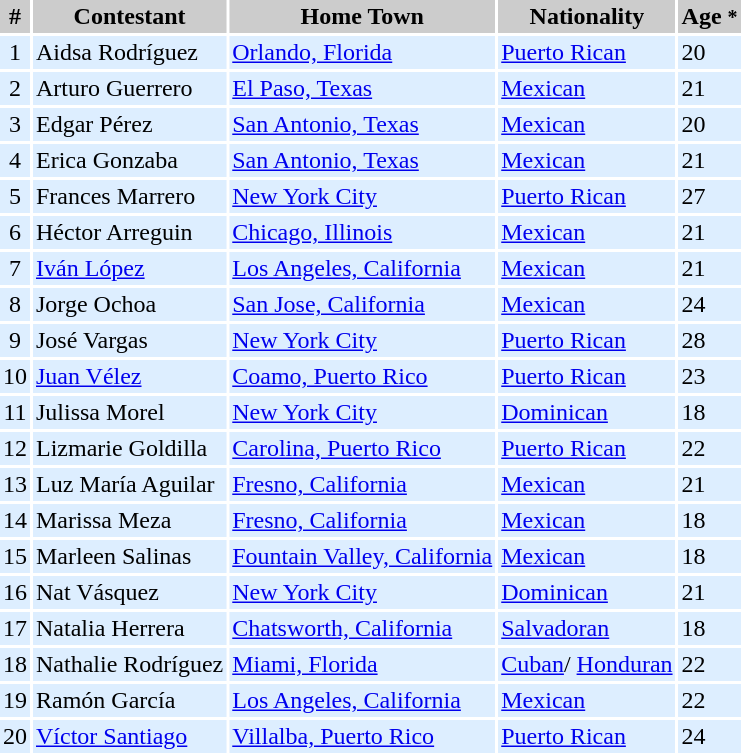<table cellpadding=2 cellspacing=2>
<tr bgcolor=#cccccc>
<th>#</th>
<th>Contestant</th>
<th>Home Town</th>
<th>Nationality</th>
<th>Age <small>*</small></th>
</tr>
<tr bgcolor=#DDEEFF>
<td align=center>1</td>
<td>Aidsa Rodríguez</td>
<td><a href='#'>Orlando, Florida</a></td>
<td> <a href='#'>Puerto Rican</a></td>
<td>20</td>
</tr>
<tr bgcolor=#DDEEFF>
<td align=center>2</td>
<td>Arturo Guerrero</td>
<td><a href='#'>El Paso, Texas</a></td>
<td> <a href='#'>Mexican</a></td>
<td>21</td>
</tr>
<tr bgcolor=#DDEEFF>
<td align=center>3</td>
<td>Edgar Pérez</td>
<td><a href='#'>San Antonio, Texas</a></td>
<td> <a href='#'>Mexican</a></td>
<td>20</td>
</tr>
<tr bgcolor=#DDEEFF>
<td align=center>4</td>
<td>Erica Gonzaba</td>
<td><a href='#'>San Antonio, Texas</a></td>
<td> <a href='#'>Mexican</a></td>
<td>21</td>
</tr>
<tr bgcolor=#DDEEFF>
<td align=center>5</td>
<td>Frances Marrero</td>
<td><a href='#'>New York City</a></td>
<td> <a href='#'>Puerto Rican</a></td>
<td>27</td>
</tr>
<tr bgcolor=#DDEEFF>
<td align=center>6</td>
<td>Héctor Arreguin</td>
<td><a href='#'>Chicago, Illinois</a></td>
<td> <a href='#'>Mexican</a></td>
<td>21</td>
</tr>
<tr bgcolor=#DDEEFF>
<td align=center>7</td>
<td><a href='#'>Iván López</a></td>
<td><a href='#'>Los Angeles, California</a></td>
<td> <a href='#'>Mexican</a></td>
<td>21</td>
</tr>
<tr bgcolor=#DDEEFF>
<td align=center>8</td>
<td>Jorge Ochoa</td>
<td><a href='#'>San Jose, California</a></td>
<td> <a href='#'>Mexican</a></td>
<td>24</td>
</tr>
<tr bgcolor=#DDEEFF>
<td align=center>9</td>
<td>José Vargas</td>
<td><a href='#'>New York City</a></td>
<td> <a href='#'>Puerto Rican</a></td>
<td>28</td>
</tr>
<tr bgcolor=#DDEEFF>
<td align=center>10</td>
<td><a href='#'>Juan Vélez</a></td>
<td><a href='#'>Coamo, Puerto Rico</a></td>
<td> <a href='#'>Puerto Rican</a></td>
<td>23</td>
</tr>
<tr bgcolor=#DDEEFF>
<td align=center>11</td>
<td>Julissa Morel</td>
<td><a href='#'>New York City</a></td>
<td> <a href='#'>Dominican</a></td>
<td>18</td>
</tr>
<tr bgcolor=#DDEEFF>
<td align=center>12</td>
<td>Lizmarie Goldilla</td>
<td><a href='#'>Carolina, Puerto Rico</a></td>
<td> <a href='#'>Puerto Rican</a></td>
<td>22</td>
</tr>
<tr bgcolor=#DDEEFF>
<td align=center>13</td>
<td>Luz María Aguilar</td>
<td><a href='#'>Fresno, California</a></td>
<td> <a href='#'>Mexican</a></td>
<td>21</td>
</tr>
<tr bgcolor=#DDEEFF>
<td align=center>14</td>
<td>Marissa Meza</td>
<td><a href='#'>Fresno, California</a></td>
<td> <a href='#'>Mexican</a></td>
<td>18</td>
</tr>
<tr bgcolor=#DDEEFF>
<td align=center>15</td>
<td>Marleen Salinas</td>
<td><a href='#'>Fountain Valley, California</a></td>
<td> <a href='#'>Mexican</a></td>
<td>18</td>
</tr>
<tr bgcolor=#DDEEFF>
<td align=center>16</td>
<td>Nat Vásquez</td>
<td><a href='#'>New York City</a></td>
<td> <a href='#'>Dominican</a></td>
<td>21</td>
</tr>
<tr bgcolor=#DDEEFF>
<td align=center>17</td>
<td>Natalia Herrera</td>
<td><a href='#'>Chatsworth, California</a></td>
<td> <a href='#'>Salvadoran</a></td>
<td>18</td>
</tr>
<tr bgcolor=#DDEEFF>
<td align=center>18</td>
<td>Nathalie Rodríguez</td>
<td><a href='#'>Miami, Florida</a></td>
<td> <a href='#'>Cuban</a>/ <a href='#'>Honduran</a></td>
<td>22</td>
</tr>
<tr bgcolor=#DDEEFF>
<td align=center>19</td>
<td>Ramón García</td>
<td><a href='#'>Los Angeles, California</a></td>
<td> <a href='#'>Mexican</a></td>
<td>22</td>
</tr>
<tr bgcolor=#DDEEFF>
<td align=center>20</td>
<td><a href='#'>Víctor Santiago</a></td>
<td><a href='#'>Villalba, Puerto Rico</a></td>
<td> <a href='#'>Puerto Rican</a></td>
<td>24</td>
</tr>
</table>
